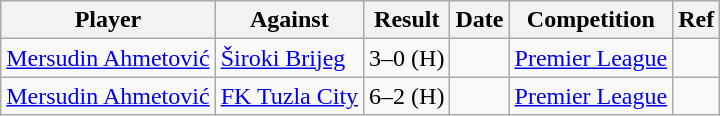<table class="wikitable">
<tr>
<th>Player</th>
<th>Against</th>
<th style="text-align:center">Result</th>
<th>Date</th>
<th style="text-align:center">Competition</th>
<th>Ref</th>
</tr>
<tr>
<td> <a href='#'>Mersudin Ahmetović</a></td>
<td> <a href='#'>Široki Brijeg</a></td>
<td>3–0 (H)</td>
<td></td>
<td><a href='#'>Premier League</a></td>
<td></td>
</tr>
<tr>
<td> <a href='#'>Mersudin Ahmetović</a></td>
<td> <a href='#'>FK Tuzla City</a></td>
<td>6–2 (H)</td>
<td></td>
<td><a href='#'>Premier League</a></td>
<td></td>
</tr>
</table>
